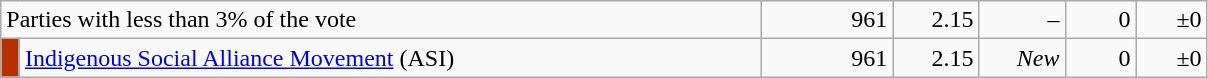<table class="wikitable collapsible collapsed" style="text-align:right; border:0px; margin-top:-1px; margin-bottom:0;">
<tr>
<th style="text-align:left; font-weight:normal; background:#F9F9F9" width=500px colspan=2>Parties with less than 3% of the vote</th>
<td width=80>961</td>
<td width=50>2.15</td>
<td width=50>–</td>
<td width=40>0</td>
<td width=40>±0</td>
</tr>
<tr>
<td style="color:inherit;background:#B93000"></td>
<td align="left"><a href='#'>Indigenous Social Alliance Movement</a> (ASI)</td>
<td>961</td>
<td>2.15</td>
<td><em>New</em></td>
<td>0</td>
<td>±0</td>
</tr>
</table>
